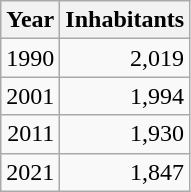<table cellspacing="0" cellpadding="0">
<tr>
<td valign="top"><br><table class="wikitable sortable zebra hintergrundfarbe5">
<tr>
<th>Year</th>
<th>Inhabitants</th>
</tr>
<tr align="right">
<td>1990</td>
<td>2,019</td>
</tr>
<tr align="right">
<td>2001</td>
<td>1,994</td>
</tr>
<tr align="right">
<td>2011</td>
<td>1,930</td>
</tr>
<tr align="right">
<td>2021</td>
<td>1,847</td>
</tr>
</table>
</td>
</tr>
</table>
